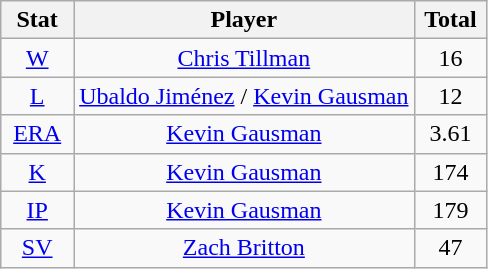<table class="wikitable" style="text-align:center;">
<tr>
<th style="width:15%;">Stat</th>
<th>Player</th>
<th style="width:15%;">Total</th>
</tr>
<tr>
<td><a href='#'>W</a></td>
<td><a href='#'>Chris Tillman</a></td>
<td>16</td>
</tr>
<tr>
<td><a href='#'>L</a></td>
<td><a href='#'>Ubaldo Jiménez</a> / <a href='#'>Kevin Gausman</a></td>
<td>12</td>
</tr>
<tr>
<td><a href='#'>ERA</a></td>
<td><a href='#'>Kevin Gausman</a></td>
<td>3.61</td>
</tr>
<tr>
<td><a href='#'>K</a></td>
<td><a href='#'>Kevin Gausman</a></td>
<td>174</td>
</tr>
<tr>
<td><a href='#'>IP</a></td>
<td><a href='#'>Kevin Gausman</a></td>
<td>179</td>
</tr>
<tr>
<td><a href='#'>SV</a></td>
<td><a href='#'>Zach Britton</a></td>
<td>47</td>
</tr>
</table>
